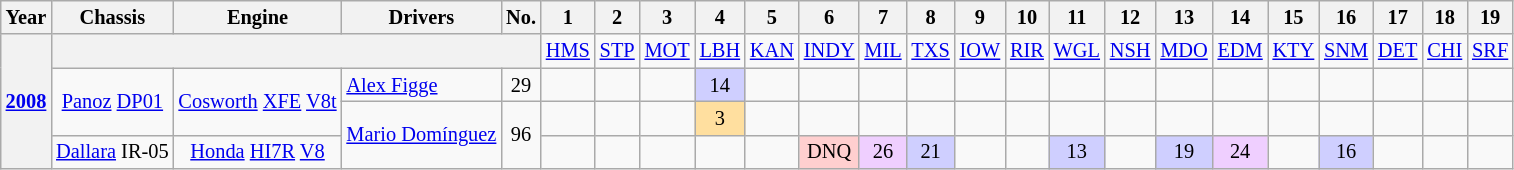<table class="wikitable" style="text-align:center; font-size:85%">
<tr>
<th>Year</th>
<th>Chassis</th>
<th>Engine</th>
<th>Drivers</th>
<th>No.</th>
<th>1</th>
<th>2</th>
<th>3</th>
<th>4</th>
<th>5</th>
<th>6</th>
<th>7</th>
<th>8</th>
<th>9</th>
<th>10</th>
<th>11</th>
<th>12</th>
<th>13</th>
<th>14</th>
<th>15</th>
<th>16</th>
<th>17</th>
<th>18</th>
<th>19</th>
</tr>
<tr>
<th rowspan="4"><a href='#'>2008</a></th>
<th colspan=4></th>
<td><a href='#'>HMS</a></td>
<td><a href='#'>STP</a></td>
<td><a href='#'>MOT</a></td>
<td><a href='#'>LBH</a></td>
<td><a href='#'>KAN</a></td>
<td><a href='#'>INDY</a></td>
<td><a href='#'>MIL</a></td>
<td><a href='#'>TXS</a></td>
<td><a href='#'>IOW</a></td>
<td><a href='#'>RIR</a></td>
<td><a href='#'>WGL</a></td>
<td><a href='#'>NSH</a></td>
<td><a href='#'>MDO</a></td>
<td><a href='#'>EDM</a></td>
<td><a href='#'>KTY</a></td>
<td><a href='#'>SNM</a></td>
<td><a href='#'>DET</a></td>
<td><a href='#'>CHI</a></td>
<td><a href='#'>SRF</a></td>
</tr>
<tr>
<td rowspan="2"><a href='#'>Panoz</a> <a href='#'>DP01</a></td>
<td rowspan="2"><a href='#'>Cosworth</a> <a href='#'>XFE</a> <a href='#'>V8</a><a href='#'>t</a></td>
<td align="left"> <a href='#'>Alex Figge</a></td>
<td>29</td>
<td></td>
<td></td>
<td></td>
<td style="background:#cfcfff; text-align:center;">14</td>
<td></td>
<td></td>
<td></td>
<td></td>
<td></td>
<td></td>
<td></td>
<td></td>
<td></td>
<td></td>
<td></td>
<td></td>
<td></td>
<td></td>
<td></td>
</tr>
<tr>
<td rowspan="2" align="left"> <a href='#'>Mario Domínguez</a></td>
<td rowspan="2">96</td>
<td></td>
<td></td>
<td></td>
<td style="background:#ffdf9f; text-align:center;">3</td>
<td></td>
<td></td>
<td></td>
<td></td>
<td></td>
<td></td>
<td></td>
<td></td>
<td></td>
<td></td>
<td></td>
<td></td>
<td></td>
<td></td>
<td></td>
</tr>
<tr>
<td><a href='#'>Dallara</a> IR-05</td>
<td><a href='#'>Honda</a> <a href='#'>HI7R</a> <a href='#'>V8</a></td>
<td></td>
<td></td>
<td></td>
<td></td>
<td></td>
<td style="background:#ffcfcf; text-align:center;">DNQ</td>
<td style="background:#efcfff; text-align:center;">26</td>
<td style="background:#cfcfff; text-align:center;">21</td>
<td></td>
<td></td>
<td style="background:#cfcfff; text-align:center;">13</td>
<td></td>
<td style="background:#cfcfff; text-align:center;">19</td>
<td style="background:#efcfff; text-align:center;">24</td>
<td></td>
<td style="background:#cfcfff; text-align:center;">16</td>
<td></td>
<td></td>
<td></td>
</tr>
</table>
